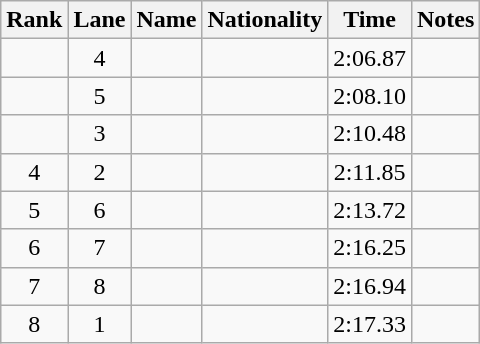<table class="wikitable sortable" style="text-align:center">
<tr>
<th>Rank</th>
<th>Lane</th>
<th>Name</th>
<th>Nationality</th>
<th>Time</th>
<th>Notes</th>
</tr>
<tr>
<td></td>
<td>4</td>
<td align=left></td>
<td align=left></td>
<td>2:06.87</td>
<td><strong></strong></td>
</tr>
<tr>
<td></td>
<td>5</td>
<td align=left></td>
<td align=left></td>
<td>2:08.10</td>
<td></td>
</tr>
<tr>
<td></td>
<td>3</td>
<td align=left></td>
<td align=left></td>
<td>2:10.48</td>
<td></td>
</tr>
<tr>
<td>4</td>
<td>2</td>
<td align=left></td>
<td align=left></td>
<td>2:11.85</td>
<td></td>
</tr>
<tr>
<td>5</td>
<td>6</td>
<td align=left></td>
<td align=left></td>
<td>2:13.72</td>
<td></td>
</tr>
<tr>
<td>6</td>
<td>7</td>
<td align=left></td>
<td align=left></td>
<td>2:16.25</td>
<td></td>
</tr>
<tr>
<td>7</td>
<td>8</td>
<td align=left></td>
<td align=left></td>
<td>2:16.94</td>
<td></td>
</tr>
<tr>
<td>8</td>
<td>1</td>
<td align=left></td>
<td align=left></td>
<td>2:17.33</td>
<td></td>
</tr>
</table>
